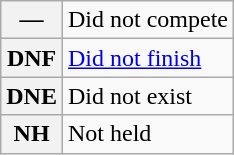<table class="wikitable">
<tr>
<th scope="row">—</th>
<td>Did not compete</td>
</tr>
<tr>
<th scope="row">DNF</th>
<td><a href='#'>Did not finish</a></td>
</tr>
<tr>
<th scope="row">DNE</th>
<td>Did not exist</td>
</tr>
<tr>
<th scope="row">NH</th>
<td>Not held</td>
</tr>
</table>
